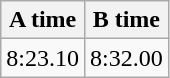<table class="wikitable" border="1" align="upright">
<tr>
<th>A time</th>
<th>B time</th>
</tr>
<tr>
<td>8:23.10</td>
<td>8:32.00</td>
</tr>
</table>
